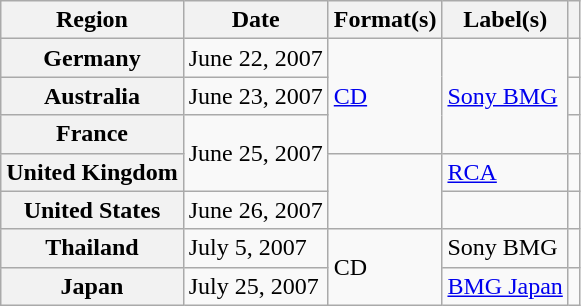<table class="wikitable plainrowheaders">
<tr>
<th>Region</th>
<th>Date</th>
<th>Format(s)</th>
<th>Label(s)</th>
<th></th>
</tr>
<tr>
<th scope="row">Germany</th>
<td>June 22, 2007</td>
<td rowspan="3"><a href='#'>CD</a></td>
<td rowspan="3"><a href='#'>Sony BMG</a></td>
<td></td>
</tr>
<tr>
<th scope="row">Australia</th>
<td>June 23, 2007</td>
<td></td>
</tr>
<tr>
<th scope="row">France</th>
<td rowspan="2">June 25, 2007</td>
<td></td>
</tr>
<tr>
<th scope="row">United Kingdom</th>
<td rowspan="2"></td>
<td><a href='#'>RCA</a></td>
<td></td>
</tr>
<tr>
<th scope="row">United States</th>
<td>June 26, 2007</td>
<td></td>
<td></td>
</tr>
<tr>
<th scope="row">Thailand</th>
<td>July 5, 2007</td>
<td rowspan="2">CD</td>
<td>Sony BMG</td>
<td></td>
</tr>
<tr>
<th scope="row">Japan</th>
<td>July 25, 2007</td>
<td><a href='#'>BMG Japan</a></td>
<td></td>
</tr>
</table>
